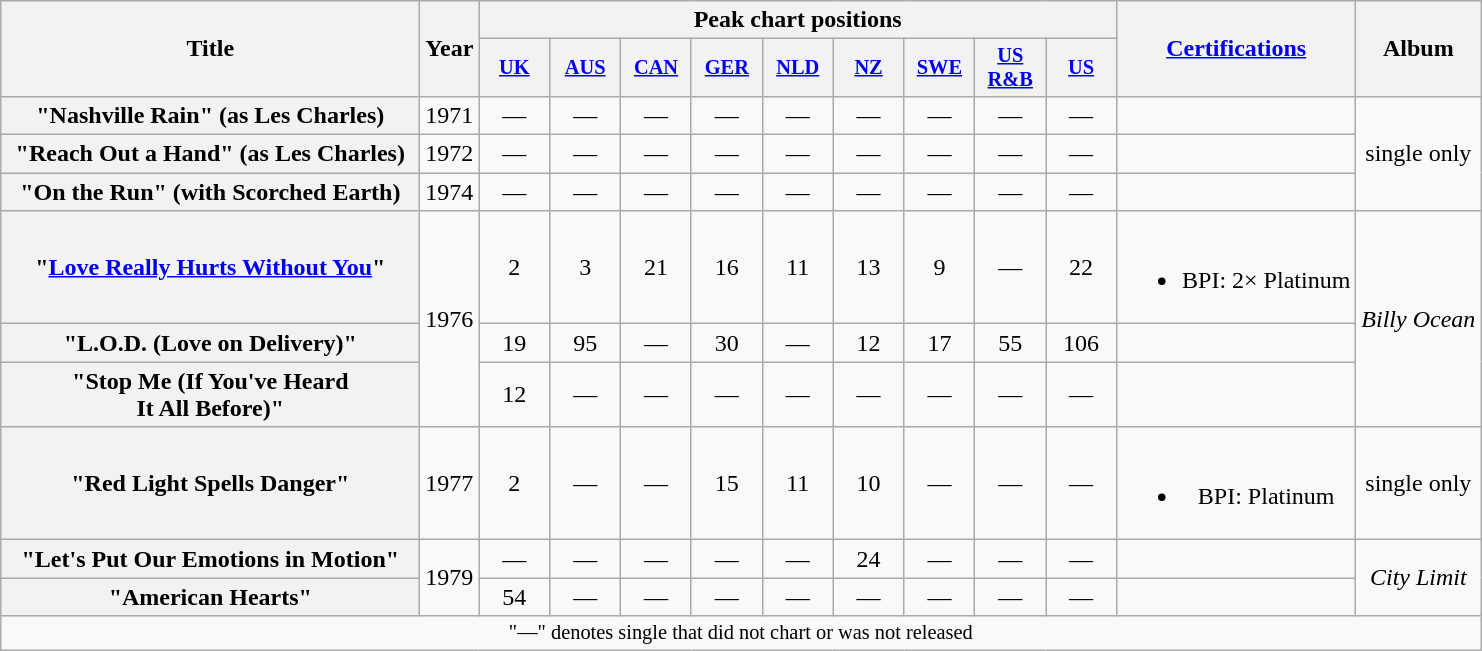<table class="wikitable plainrowheaders" style="text-align:center;" border="1">
<tr>
<th scope="colw" rowspan="2" style="width:17em;">Title</th>
<th scope="col" rowspan="2">Year</th>
<th scope="col" colspan="9">Peak chart positions</th>
<th scope="col" rowspan="2"><a href='#'>Certifications</a></th>
<th scope="col" rowspan="2">Album</th>
</tr>
<tr>
<th scope="col" style="width:3em;font-size:85%;"><a href='#'>UK</a><br></th>
<th scope="col" style="width:3em;font-size:85%;"><a href='#'>AUS</a><br></th>
<th scope="col" style="width:3em;font-size:85%;"><a href='#'>CAN</a><br></th>
<th scope="col" style="width:3em;font-size:85%;"><a href='#'>GER</a><br></th>
<th scope="col" style="width:3em;font-size:85%;"><a href='#'>NLD</a><br></th>
<th scope="col" style="width:3em;font-size:85%;"><a href='#'>NZ</a><br></th>
<th scope="col" style="width:3em;font-size:85%;"><a href='#'>SWE</a><br></th>
<th scope="col" style="width:3em;font-size:85%;"><a href='#'>US<br>R&B</a><br></th>
<th scope="col" style="width:3em;font-size:85%;"><a href='#'>US</a><br></th>
</tr>
<tr>
<th scope="row">"Nashville Rain" (as Les Charles)</th>
<td>1971</td>
<td>—</td>
<td>—</td>
<td>—</td>
<td>—</td>
<td>—</td>
<td>—</td>
<td>—</td>
<td>—</td>
<td>—</td>
<td></td>
<td rowspan="3">single only</td>
</tr>
<tr>
<th scope="row">"Reach Out a Hand" (as Les Charles)</th>
<td>1972</td>
<td>—</td>
<td>—</td>
<td>—</td>
<td>—</td>
<td>—</td>
<td>—</td>
<td>—</td>
<td>—</td>
<td>—</td>
<td></td>
</tr>
<tr>
<th scope="row">"On the Run" (with Scorched Earth)</th>
<td>1974</td>
<td>—</td>
<td>—</td>
<td>—</td>
<td>—</td>
<td>—</td>
<td>—</td>
<td>—</td>
<td>—</td>
<td>—</td>
<td></td>
</tr>
<tr>
<th scope="row">"<a href='#'>Love Really Hurts Without You</a>"</th>
<td rowspan="3">1976</td>
<td>2</td>
<td>3</td>
<td>21</td>
<td>16</td>
<td>11</td>
<td>13</td>
<td>9</td>
<td>—</td>
<td>22</td>
<td><br><ul><li>BPI: 2× Platinum</li></ul></td>
<td rowspan="3"><em>Billy Ocean</em></td>
</tr>
<tr>
<th scope="row">"L.O.D. (Love on Delivery)"</th>
<td>19</td>
<td>95</td>
<td>—</td>
<td>30</td>
<td>—</td>
<td>12</td>
<td>17</td>
<td>55</td>
<td>106</td>
<td></td>
</tr>
<tr>
<th scope="row">"Stop Me (If You've Heard <br>It All Before)"</th>
<td>12</td>
<td>—</td>
<td>—</td>
<td>—</td>
<td>—</td>
<td>—</td>
<td>—</td>
<td>—</td>
<td>—</td>
<td></td>
</tr>
<tr>
<th scope="row">"Red Light Spells Danger"</th>
<td>1977</td>
<td>2</td>
<td>—</td>
<td>—</td>
<td>15</td>
<td>11</td>
<td>10</td>
<td>—</td>
<td>—</td>
<td>—</td>
<td><br><ul><li>BPI: Platinum</li></ul></td>
<td>single only</td>
</tr>
<tr>
<th scope="row">"Let's Put Our Emotions in Motion"</th>
<td rowspan="2">1979</td>
<td>—</td>
<td>—</td>
<td>—</td>
<td>—</td>
<td>—</td>
<td>24</td>
<td>—</td>
<td>—</td>
<td>—</td>
<td></td>
<td rowspan="2"><em>City Limit</em></td>
</tr>
<tr>
<th scope="row">"American Hearts"</th>
<td>54</td>
<td>—</td>
<td>—</td>
<td>—</td>
<td>—</td>
<td>—</td>
<td>—</td>
<td>—</td>
<td>—</td>
<td></td>
</tr>
<tr>
<td colspan="15" style="font-size:85%">"—" denotes single that did not chart or was not released</td>
</tr>
</table>
